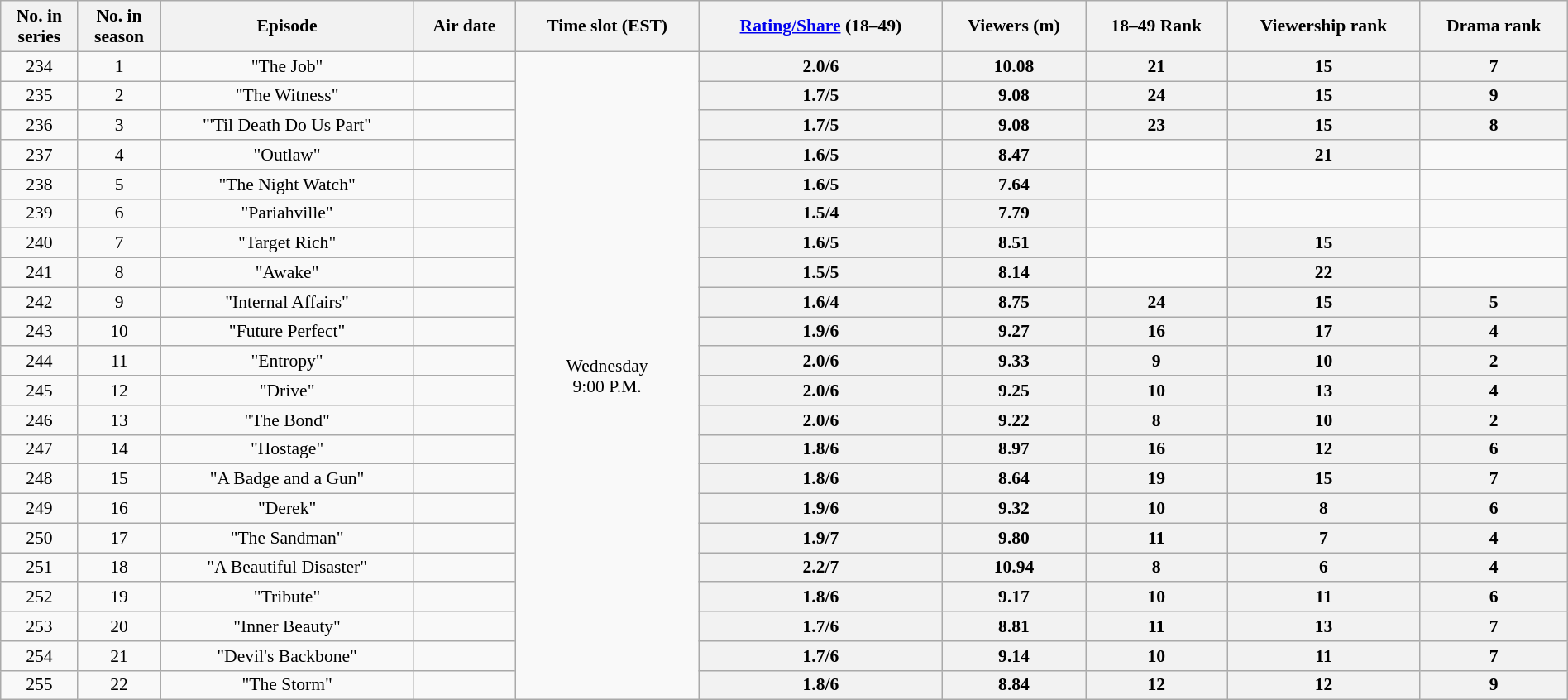<table class="wikitable" style="font-size:90%; text-align:center; width: 100%; margin-left: auto; margin-right: auto;">
<tr>
<th>No. in<br>series</th>
<th>No. in<br>season</th>
<th>Episode</th>
<th>Air date</th>
<th>Time slot (EST)</th>
<th><a href='#'>Rating/Share</a> (18–49)</th>
<th>Viewers (m)</th>
<th>18–49 Rank</th>
<th>Viewership rank</th>
<th>Drama rank</th>
</tr>
<tr>
<td style="text-align:center">234</td>
<td style="text-align:center">1</td>
<td>"The Job"</td>
<td></td>
<td style="text-align:center" rowspan=22>Wednesday<br>9:00 P.M.</td>
<th>2.0/6</th>
<th>10.08</th>
<th>21</th>
<th>15</th>
<th>7</th>
</tr>
<tr>
<td style="text-align:center">235</td>
<td style="text-align:center">2</td>
<td>"The Witness"</td>
<td></td>
<th>1.7/5</th>
<th>9.08</th>
<th>24</th>
<th>15</th>
<th>9</th>
</tr>
<tr>
<td style="text-align:center">236</td>
<td style="text-align:center">3</td>
<td>"'Til Death Do Us Part"</td>
<td></td>
<th>1.7/5</th>
<th>9.08</th>
<th>23</th>
<th>15</th>
<th>8</th>
</tr>
<tr>
<td style="text-align:center">237</td>
<td style="text-align:center">4</td>
<td>"Outlaw"</td>
<td></td>
<th>1.6/5</th>
<th>8.47</th>
<td></td>
<th>21</th>
<td></td>
</tr>
<tr>
<td style="text-align:center">238</td>
<td style="text-align:center">5</td>
<td>"The Night Watch"</td>
<td></td>
<th>1.6/5</th>
<th>7.64</th>
<td></td>
<td></td>
<td></td>
</tr>
<tr>
<td style="text-align:center">239</td>
<td style="text-align:center">6</td>
<td>"Pariahville"</td>
<td></td>
<th>1.5/4</th>
<th>7.79</th>
<td></td>
<td></td>
<td></td>
</tr>
<tr>
<td style="text-align:center">240</td>
<td style="text-align:center">7</td>
<td>"Target Rich"</td>
<td></td>
<th>1.6/5</th>
<th>8.51</th>
<td></td>
<th>15</th>
<td></td>
</tr>
<tr>
<td style="text-align:center">241</td>
<td style="text-align:center">8</td>
<td>"Awake"</td>
<td></td>
<th>1.5/5</th>
<th>8.14</th>
<td></td>
<th>22</th>
<td></td>
</tr>
<tr>
<td style="text-align:center">242</td>
<td style="text-align:center">9</td>
<td>"Internal Affairs"</td>
<td></td>
<th>1.6/4</th>
<th>8.75</th>
<th>24</th>
<th>15</th>
<th>5</th>
</tr>
<tr>
<td style="text-align:center">243</td>
<td style="text-align:center">10</td>
<td>"Future Perfect"</td>
<td></td>
<th>1.9/6</th>
<th>9.27</th>
<th>16</th>
<th>17</th>
<th>4</th>
</tr>
<tr>
<td style="text-align:center">244</td>
<td style="text-align:center">11</td>
<td>"Entropy"</td>
<td></td>
<th>2.0/6</th>
<th>9.33</th>
<th>9</th>
<th>10</th>
<th>2</th>
</tr>
<tr>
<td style="text-align:center">245</td>
<td style="text-align:center">12</td>
<td>"Drive"</td>
<td></td>
<th>2.0/6</th>
<th>9.25</th>
<th>10</th>
<th>13</th>
<th>4</th>
</tr>
<tr>
<td style="text-align:center">246</td>
<td style="text-align:center">13</td>
<td>"The Bond"</td>
<td></td>
<th>2.0/6</th>
<th>9.22</th>
<th>8</th>
<th>10</th>
<th>2</th>
</tr>
<tr>
<td style="text-align:center">247</td>
<td style="text-align:center">14</td>
<td>"Hostage"</td>
<td></td>
<th>1.8/6</th>
<th>8.97</th>
<th>16</th>
<th>12</th>
<th>6</th>
</tr>
<tr>
<td style="text-align:center">248</td>
<td style="text-align:center">15</td>
<td>"A Badge and a Gun"</td>
<td></td>
<th>1.8/6</th>
<th>8.64</th>
<th>19</th>
<th>15</th>
<th>7</th>
</tr>
<tr>
<td style="text-align:center">249</td>
<td style="text-align:center">16</td>
<td>"Derek"</td>
<td></td>
<th>1.9/6</th>
<th>9.32</th>
<th>10</th>
<th>8</th>
<th>6</th>
</tr>
<tr>
<td style="text-align:center">250</td>
<td style="text-align:center">17</td>
<td>"The Sandman"</td>
<td></td>
<th>1.9/7</th>
<th>9.80</th>
<th>11</th>
<th>7</th>
<th>4</th>
</tr>
<tr>
<td style="text-align:center">251</td>
<td style="text-align:center">18</td>
<td>"A Beautiful Disaster"</td>
<td></td>
<th>2.2/7</th>
<th>10.94</th>
<th>8</th>
<th>6</th>
<th>4</th>
</tr>
<tr>
<td style="text-align:center">252</td>
<td style="text-align:center">19</td>
<td>"Tribute"</td>
<td></td>
<th>1.8/6</th>
<th>9.17</th>
<th>10</th>
<th>11</th>
<th>6</th>
</tr>
<tr>
<td style="text-align:center">253</td>
<td style="text-align:center">20</td>
<td>"Inner Beauty"</td>
<td></td>
<th>1.7/6</th>
<th>8.81</th>
<th>11</th>
<th>13</th>
<th>7</th>
</tr>
<tr>
<td style="text-align:center">254</td>
<td style="text-align:center">21</td>
<td>"Devil's Backbone"</td>
<td></td>
<th>1.7/6</th>
<th>9.14</th>
<th>10</th>
<th>11</th>
<th>7</th>
</tr>
<tr>
<td style="text-align:center">255</td>
<td style="text-align:center">22</td>
<td>"The Storm"</td>
<td></td>
<th>1.8/6</th>
<th>8.84</th>
<th>12</th>
<th>12</th>
<th>9</th>
</tr>
</table>
